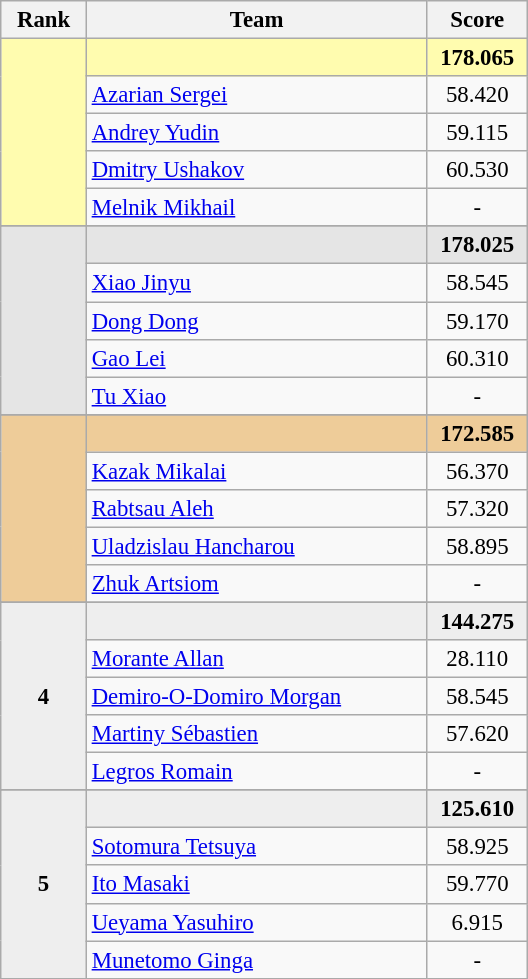<table class="wikitable" style="text-align:center; font-size:95%">
<tr>
<th style="width:50px;">Rank</th>
<th style="width:220px;">Team</th>
<th style="width:60px;">Score</th>
</tr>
<tr style="background:#fffcaf;">
<td rowspan=5></td>
<td style="text-align:left;"><strong></strong></td>
<td><strong>178.065</strong></td>
</tr>
<tr>
<td style="text-align:left;"><a href='#'>Azarian Sergei</a></td>
<td>58.420</td>
</tr>
<tr>
<td style="text-align:left;"><a href='#'>Andrey Yudin</a></td>
<td>59.115</td>
</tr>
<tr>
<td style="text-align:left;"><a href='#'>Dmitry Ushakov</a></td>
<td>60.530</td>
</tr>
<tr>
<td style="text-align:left;"><a href='#'>Melnik Mikhail</a></td>
<td>-</td>
</tr>
<tr>
</tr>
<tr style="background:#e5e5e5;">
<td rowspan=5></td>
<td style="text-align:left;"><strong></strong></td>
<td><strong>178.025</strong></td>
</tr>
<tr>
<td style="text-align:left;"><a href='#'>Xiao Jinyu</a></td>
<td>58.545</td>
</tr>
<tr>
<td style="text-align:left;"><a href='#'>Dong Dong</a></td>
<td>59.170</td>
</tr>
<tr>
<td style="text-align:left;"><a href='#'>Gao Lei</a></td>
<td>60.310</td>
</tr>
<tr>
<td style="text-align:left;"><a href='#'>Tu Xiao</a></td>
<td>-</td>
</tr>
<tr>
</tr>
<tr style="background:#ec9;">
<td rowspan=5></td>
<td style="text-align:left;"><strong></strong></td>
<td><strong>172.585</strong></td>
</tr>
<tr>
<td style="text-align:left;"><a href='#'>Kazak Mikalai</a></td>
<td>56.370</td>
</tr>
<tr>
<td style="text-align:left;"><a href='#'>Rabtsau Aleh</a></td>
<td>57.320</td>
</tr>
<tr>
<td style="text-align:left;"><a href='#'>Uladzislau Hancharou</a></td>
<td>58.895</td>
</tr>
<tr>
<td style="text-align:left;"><a href='#'>Zhuk Artsiom</a></td>
<td>-</td>
</tr>
<tr>
</tr>
<tr style="background:#eee;">
<td rowspan=5><strong>4</strong></td>
<td style="text-align:left;"><strong></strong></td>
<td><strong>144.275</strong></td>
</tr>
<tr>
<td style="text-align:left;"><a href='#'>Morante Allan</a></td>
<td>28.110</td>
</tr>
<tr>
<td style="text-align:left;"><a href='#'>Demiro-O-Domiro Morgan</a></td>
<td>58.545</td>
</tr>
<tr>
<td style="text-align:left;"><a href='#'>Martiny Sébastien</a></td>
<td>57.620</td>
</tr>
<tr>
<td style="text-align:left;"><a href='#'>Legros Romain</a></td>
<td>-</td>
</tr>
<tr>
</tr>
<tr style="background:#eee;">
<td rowspan=5><strong>5</strong></td>
<td style="text-align:left;"><strong></strong></td>
<td><strong>125.610</strong></td>
</tr>
<tr>
<td style="text-align:left;"><a href='#'>Sotomura Tetsuya</a></td>
<td>58.925</td>
</tr>
<tr>
<td style="text-align:left;"><a href='#'>Ito Masaki</a></td>
<td>59.770</td>
</tr>
<tr>
<td style="text-align:left;"><a href='#'>Ueyama Yasuhiro</a></td>
<td>6.915</td>
</tr>
<tr>
<td style="text-align:left;"><a href='#'>Munetomo Ginga</a></td>
<td>-</td>
</tr>
<tr>
</tr>
</table>
